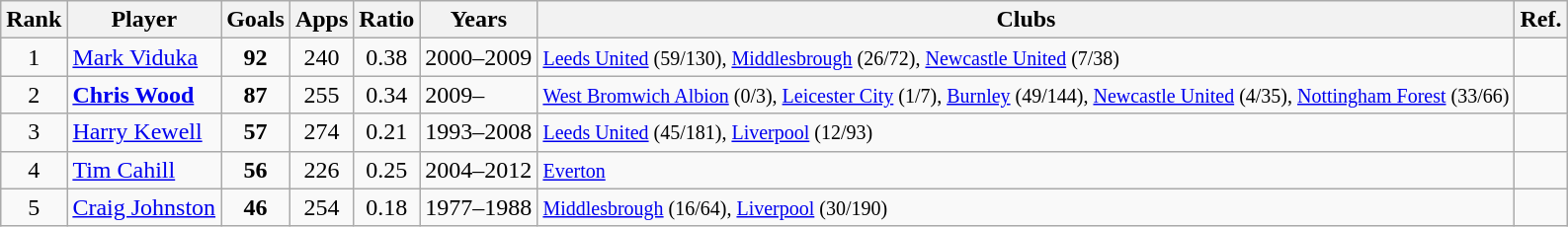<table class="wikitable">
<tr>
<th>Rank</th>
<th>Player</th>
<th><abbr>Goals</abbr></th>
<th><abbr>Apps</abbr></th>
<th><abbr>Ratio</abbr></th>
<th><abbr>Years</abbr></th>
<th><abbr>Clubs</abbr></th>
<th>Ref.</th>
</tr>
<tr>
<td align="center">1</td>
<td> <a href='#'>Mark Viduka</a></td>
<td align="center"><strong>92</strong></td>
<td align="center">240</td>
<td align="center">0.38</td>
<td>2000–2009</td>
<td><small><a href='#'>Leeds United</a> (59/130), <a href='#'>Middlesbrough</a> (26/72), <a href='#'>Newcastle United</a> (7/38)</small></td>
<td></td>
</tr>
<tr>
<td align="center">2</td>
<td> <strong><a href='#'>Chris Wood</a></strong></td>
<td align="center"><strong>87</strong></td>
<td align="center">255</td>
<td align="center">0.34</td>
<td>2009–</td>
<td><small><a href='#'>West Bromwich Albion</a> (0/3), <a href='#'>Leicester City</a> (1/7), <a href='#'>Burnley</a> (49/144), <a href='#'>Newcastle United</a> (4/35), <a href='#'>Nottingham Forest</a> (33/66)</small></td>
<td></td>
</tr>
<tr>
<td align="center">3</td>
<td> <a href='#'>Harry Kewell</a></td>
<td align="center"><strong>57</strong></td>
<td align="center">274</td>
<td align="center">0.21</td>
<td>1993–2008</td>
<td><small><a href='#'>Leeds United</a> (45/181), <a href='#'>Liverpool</a> (12/93)</small></td>
<td></td>
</tr>
<tr>
<td align="center">4</td>
<td> <a href='#'>Tim Cahill</a></td>
<td align="center"><strong>56</strong></td>
<td align="center">226</td>
<td align="center">0.25</td>
<td>2004–2012</td>
<td><small><a href='#'>Everton</a></small></td>
<td></td>
</tr>
<tr>
<td align="center">5</td>
<td> <a href='#'>Craig Johnston</a></td>
<td align="center"><strong>46</strong></td>
<td align="center">254</td>
<td align="center">0.18</td>
<td>1977–1988</td>
<td><small><a href='#'>Middlesbrough</a> (16/64), <a href='#'>Liverpool</a> (30/190)</small></td>
<td></td>
</tr>
</table>
